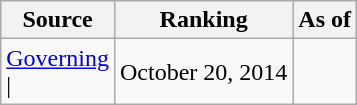<table class="wikitable" style="text-align:center">
<tr>
<th>Source</th>
<th>Ranking</th>
<th>As of</th>
</tr>
<tr>
<td align=left><a href='#'>Governing</a><br>| </td>
<td>October 20, 2014</td>
</tr>
</table>
